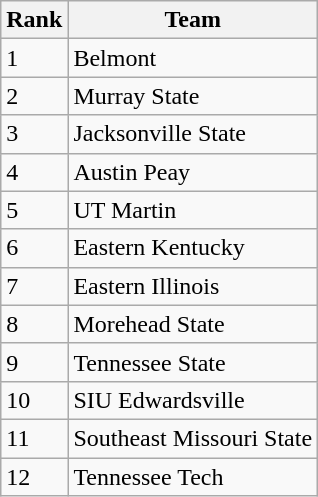<table class="wikitable">
<tr>
<th>Rank</th>
<th>Team</th>
</tr>
<tr>
<td>1</td>
<td>Belmont</td>
</tr>
<tr>
<td>2</td>
<td>Murray State</td>
</tr>
<tr>
<td>3</td>
<td>Jacksonville State</td>
</tr>
<tr>
<td>4</td>
<td>Austin Peay</td>
</tr>
<tr>
<td>5</td>
<td>UT Martin</td>
</tr>
<tr>
<td>6</td>
<td>Eastern Kentucky</td>
</tr>
<tr>
<td>7</td>
<td>Eastern Illinois</td>
</tr>
<tr>
<td>8</td>
<td>Morehead State</td>
</tr>
<tr>
<td>9</td>
<td>Tennessee State</td>
</tr>
<tr>
<td>10</td>
<td>SIU Edwardsville</td>
</tr>
<tr>
<td>11</td>
<td>Southeast Missouri State</td>
</tr>
<tr>
<td>12</td>
<td>Tennessee Tech</td>
</tr>
</table>
